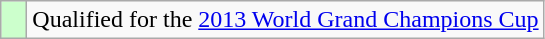<table class="wikitable" style="text-align: left;">
<tr>
<td width=10px bgcolor=#ccffcc></td>
<td>Qualified for the <a href='#'>2013 World Grand Champions Cup</a></td>
</tr>
</table>
